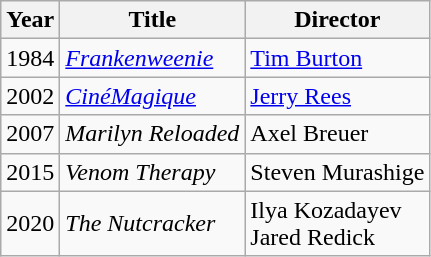<table class="wikitable">
<tr>
<th>Year</th>
<th>Title</th>
<th>Director</th>
</tr>
<tr>
<td>1984</td>
<td><em><a href='#'>Frankenweenie</a></em></td>
<td><a href='#'>Tim Burton</a></td>
</tr>
<tr>
<td>2002</td>
<td><em><a href='#'>CinéMagique</a></em></td>
<td><a href='#'>Jerry Rees</a></td>
</tr>
<tr>
<td>2007</td>
<td><em>Marilyn Reloaded</em></td>
<td>Axel Breuer</td>
</tr>
<tr>
<td>2015</td>
<td><em>Venom Therapy</em></td>
<td>Steven Murashige</td>
</tr>
<tr>
<td>2020</td>
<td><em>The Nutcracker</em></td>
<td>Ilya Kozadayev<br>Jared Redick</td>
</tr>
</table>
